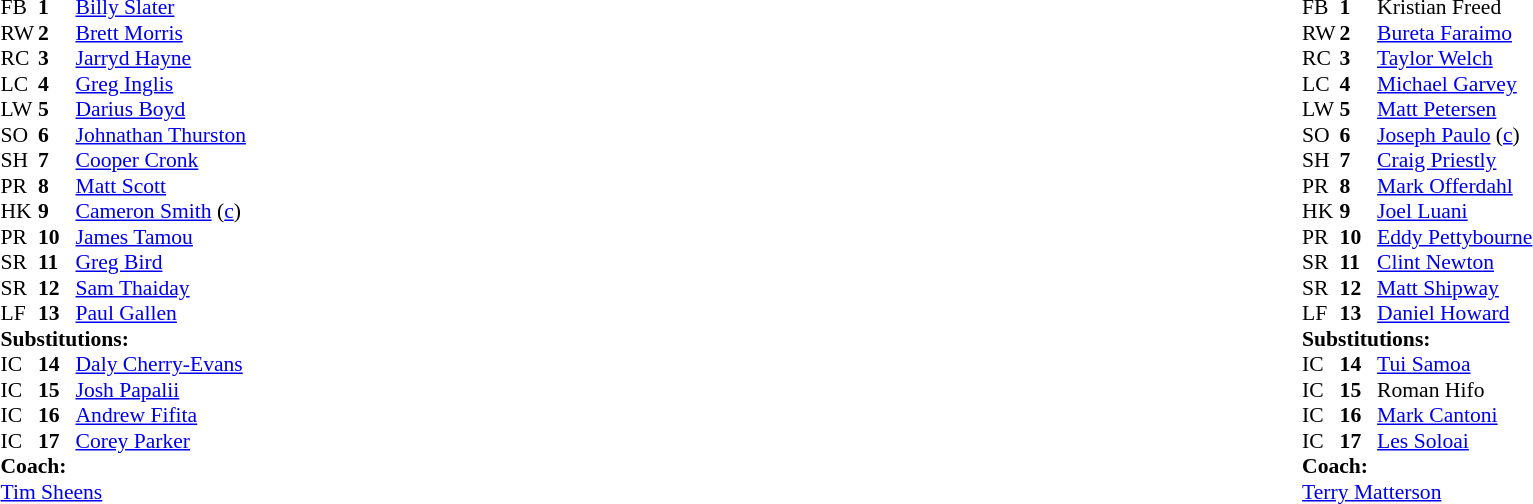<table width="100%">
<tr>
<td valign="top" width="50%"><br><table style="font-size: 90%" cellspacing="0" cellpadding="0">
<tr>
<th width="25"></th>
<th width="25"></th>
</tr>
<tr>
<td>FB</td>
<td><strong>1</strong></td>
<td><a href='#'>Billy Slater</a></td>
</tr>
<tr>
<td>RW</td>
<td><strong>2</strong></td>
<td><a href='#'>Brett Morris</a></td>
</tr>
<tr>
<td>RC</td>
<td><strong>3</strong></td>
<td><a href='#'>Jarryd Hayne</a></td>
</tr>
<tr>
<td>LC</td>
<td><strong>4</strong></td>
<td><a href='#'>Greg Inglis</a></td>
</tr>
<tr>
<td>LW</td>
<td><strong>5</strong></td>
<td><a href='#'>Darius Boyd</a></td>
</tr>
<tr>
<td>SO</td>
<td><strong>6</strong></td>
<td><a href='#'>Johnathan Thurston</a></td>
</tr>
<tr>
<td>SH</td>
<td><strong>7</strong></td>
<td><a href='#'>Cooper Cronk</a></td>
</tr>
<tr>
<td>PR</td>
<td><strong>8</strong></td>
<td><a href='#'>Matt Scott</a></td>
</tr>
<tr>
<td>HK</td>
<td><strong>9</strong></td>
<td><a href='#'>Cameron Smith</a> (<a href='#'>c</a>)</td>
</tr>
<tr>
<td>PR</td>
<td><strong>10</strong></td>
<td><a href='#'>James Tamou</a></td>
</tr>
<tr>
<td>SR</td>
<td><strong>11</strong></td>
<td><a href='#'>Greg Bird</a></td>
</tr>
<tr>
<td>SR</td>
<td><strong>12</strong></td>
<td><a href='#'>Sam Thaiday</a></td>
</tr>
<tr>
<td>LF</td>
<td><strong>13</strong></td>
<td><a href='#'>Paul Gallen</a></td>
</tr>
<tr>
<td colspan=3><strong>Substitutions:</strong></td>
</tr>
<tr>
<td>IC</td>
<td><strong>14</strong></td>
<td><a href='#'>Daly Cherry-Evans</a></td>
</tr>
<tr>
<td>IC</td>
<td><strong>15</strong></td>
<td><a href='#'>Josh Papalii</a></td>
</tr>
<tr>
<td>IC</td>
<td><strong>16</strong></td>
<td><a href='#'>Andrew Fifita</a></td>
</tr>
<tr>
<td>IC</td>
<td><strong>17</strong></td>
<td><a href='#'>Corey Parker</a></td>
</tr>
<tr>
<td colspan=3><strong>Coach:</strong></td>
</tr>
<tr>
<td colspan="4"> <a href='#'>Tim Sheens</a></td>
</tr>
</table>
</td>
<td valign="top" width="50%"><br><table style="font-size: 90%" cellspacing="0" cellpadding="0" align="center">
<tr>
<th width="25"></th>
<th width="25"></th>
</tr>
<tr>
<td>FB</td>
<td><strong>1</strong></td>
<td>Kristian Freed</td>
</tr>
<tr>
<td>RW</td>
<td><strong>2</strong></td>
<td><a href='#'>Bureta Faraimo</a></td>
</tr>
<tr>
<td>RC</td>
<td><strong>3</strong></td>
<td><a href='#'>Taylor Welch</a></td>
</tr>
<tr>
<td>LC</td>
<td><strong>4</strong></td>
<td><a href='#'>Michael Garvey</a></td>
</tr>
<tr>
<td>LW</td>
<td><strong>5</strong></td>
<td><a href='#'>Matt Petersen</a></td>
</tr>
<tr>
<td>SO</td>
<td><strong>6</strong></td>
<td><a href='#'>Joseph Paulo</a> (<a href='#'>c</a>)</td>
</tr>
<tr>
<td>SH</td>
<td><strong>7</strong></td>
<td><a href='#'>Craig Priestly</a></td>
</tr>
<tr>
<td>PR</td>
<td><strong>8</strong></td>
<td><a href='#'>Mark Offerdahl</a></td>
</tr>
<tr>
<td>HK</td>
<td><strong>9</strong></td>
<td><a href='#'>Joel Luani</a></td>
</tr>
<tr>
<td>PR</td>
<td><strong>10</strong></td>
<td><a href='#'>Eddy Pettybourne</a></td>
</tr>
<tr>
<td>SR</td>
<td><strong>11</strong></td>
<td><a href='#'>Clint Newton</a></td>
</tr>
<tr>
<td>SR</td>
<td><strong>12</strong></td>
<td><a href='#'>Matt Shipway</a></td>
</tr>
<tr>
<td>LF</td>
<td><strong>13</strong></td>
<td><a href='#'>Daniel Howard</a></td>
</tr>
<tr>
<td colspan=3><strong>Substitutions:</strong></td>
</tr>
<tr>
<td>IC</td>
<td><strong>14</strong></td>
<td><a href='#'>Tui Samoa</a></td>
</tr>
<tr>
<td>IC</td>
<td><strong>15</strong></td>
<td>Roman Hifo</td>
</tr>
<tr>
<td>IC</td>
<td><strong>16</strong></td>
<td><a href='#'>Mark Cantoni</a></td>
</tr>
<tr>
<td>IC</td>
<td><strong>17</strong></td>
<td><a href='#'>Les Soloai</a></td>
</tr>
<tr>
<td colspan=3><strong>Coach:</strong></td>
</tr>
<tr>
<td colspan="4"> <a href='#'>Terry Matterson</a></td>
</tr>
</table>
</td>
</tr>
</table>
